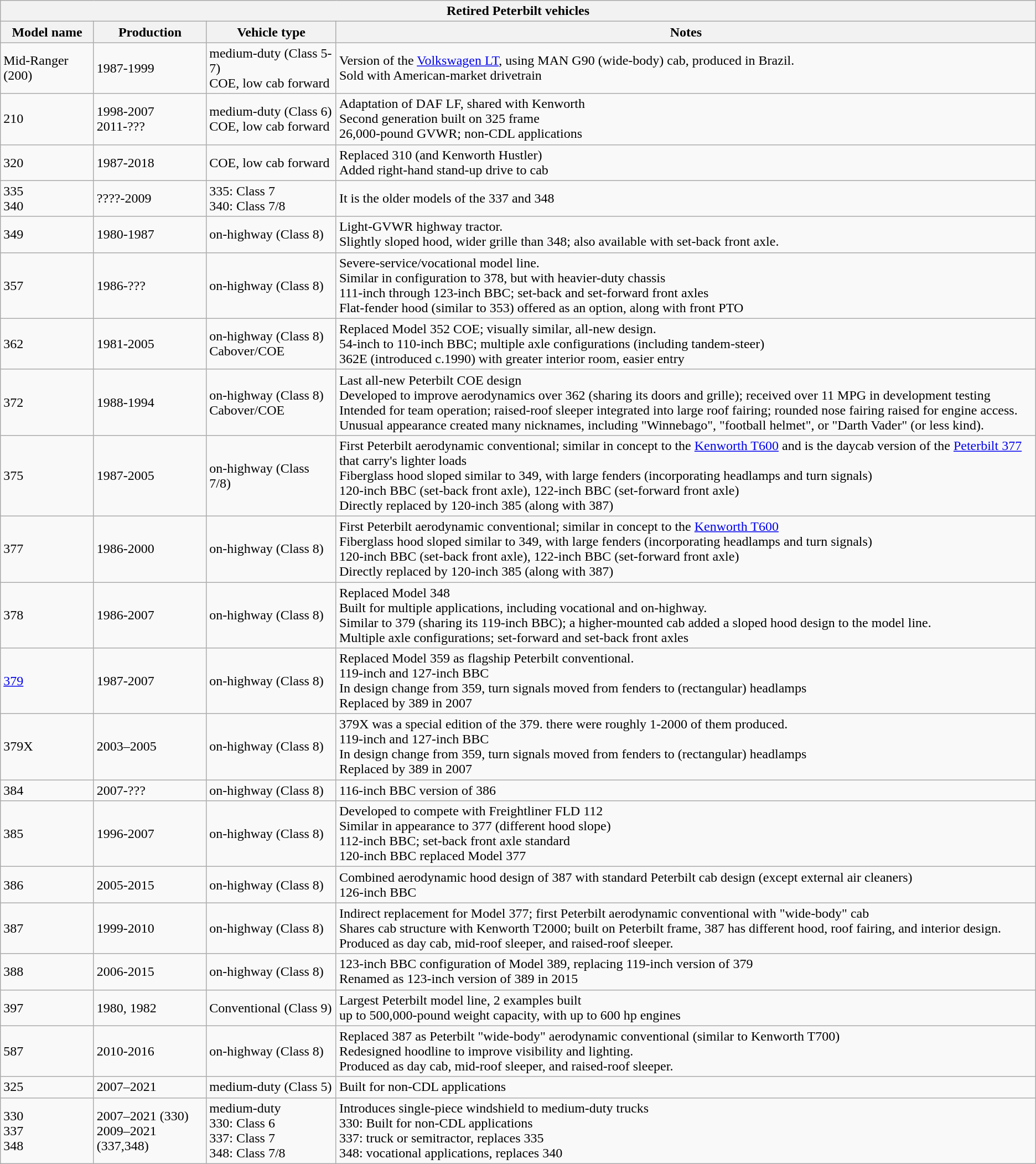<table class="wikitable">
<tr>
<th colspan="4">Retired Peterbilt vehicles</th>
</tr>
<tr>
<th>Model name</th>
<th>Production</th>
<th>Vehicle type</th>
<th>Notes</th>
</tr>
<tr>
<td>Mid-Ranger (200)</td>
<td>1987-1999</td>
<td>medium-duty (Class 5-7)<br>COE, low cab forward</td>
<td>Version of the <a href='#'>Volkswagen LT</a>, using MAN G90 (wide-body) cab, produced in Brazil.<br>Sold with American-market drivetrain</td>
</tr>
<tr>
<td>210</td>
<td>1998-2007<br>2011-???</td>
<td>medium-duty (Class 6)<br>COE, low cab forward</td>
<td>Adaptation of DAF LF, shared with Kenworth<br>Second generation built on 325 frame<br>26,000-pound GVWR; non-CDL applications</td>
</tr>
<tr>
<td>320</td>
<td>1987-2018</td>
<td>COE, low cab forward</td>
<td>Replaced 310 (and Kenworth Hustler)<br>Added right-hand stand-up drive to cab</td>
</tr>
<tr>
<td>335<br>340</td>
<td>????-2009</td>
<td>335: Class 7<br>340: Class 7/8</td>
<td>It is the older models of the 337 and 348</td>
</tr>
<tr>
<td>349</td>
<td>1980-1987</td>
<td>on-highway (Class 8)</td>
<td>Light-GVWR highway tractor.<br>Slightly sloped hood, wider grille than 348; also available with set-back front axle.</td>
</tr>
<tr>
<td>357</td>
<td>1986-???</td>
<td>on-highway (Class 8)</td>
<td>Severe-service/vocational model line.<br>Similar in configuration to 378, but with heavier-duty chassis<br>111-inch through 123-inch BBC; set-back and set-forward front axles<br>Flat-fender hood (similar to 353) offered as an option, along with front PTO</td>
</tr>
<tr>
<td>362</td>
<td>1981-2005</td>
<td>on-highway (Class 8)<br>Cabover/COE</td>
<td>Replaced Model 352 COE; visually similar, all-new design.<br>54-inch to 110-inch BBC; multiple axle configurations (including tandem-steer)<br>362E (introduced c.1990) with greater interior room, easier entry</td>
</tr>
<tr>
<td>372</td>
<td>1988-1994</td>
<td>on-highway (Class 8)<br>Cabover/COE</td>
<td>Last all-new Peterbilt COE design<br>Developed to improve aerodynamics over 362 (sharing its doors and grille); received over 11 MPG in development testing<br>Intended for team operation; raised-roof sleeper integrated into large roof fairing; rounded nose fairing raised for engine access.<br>Unusual appearance created many nicknames, including "Winnebago", "football helmet", or "Darth Vader" (or less kind).</td>
</tr>
<tr>
<td>375</td>
<td>1987-2005</td>
<td>on-highway (Class 7/8)</td>
<td>First Peterbilt aerodynamic conventional; similar in concept to the <a href='#'>Kenworth T600</a> and is the daycab version of the <a href='#'>Peterbilt 377</a> that carry's lighter loads<br>Fiberglass hood sloped similar to 349, with large fenders (incorporating headlamps and turn signals)<br>120-inch BBC (set-back front axle), 122-inch BBC (set-forward front axle)<br>Directly replaced by 120-inch 385 (along with 387)</td>
</tr>
<tr>
<td>377</td>
<td>1986-2000</td>
<td>on-highway (Class 8)</td>
<td>First Peterbilt aerodynamic conventional; similar in concept to the <a href='#'>Kenworth T600</a><br>Fiberglass hood sloped similar to 349, with large fenders (incorporating headlamps and turn signals)<br>120-inch BBC (set-back front axle), 122-inch BBC (set-forward front axle)<br>Directly replaced by 120-inch 385 (along with 387)</td>
</tr>
<tr>
<td>378</td>
<td>1986-2007</td>
<td>on-highway (Class 8)</td>
<td>Replaced Model 348<br>Built for multiple applications, including vocational and on-highway.<br>Similar to 379 (sharing its 119-inch BBC); a higher-mounted cab added a sloped hood design to the model line.<br>Multiple axle configurations; set-forward and set-back front axles</td>
</tr>
<tr>
<td><a href='#'>379</a></td>
<td>1987-2007</td>
<td>on-highway (Class 8)</td>
<td>Replaced Model 359 as flagship Peterbilt conventional.<br>119-inch and 127-inch BBC<br>In design change from 359, turn signals moved from fenders to (rectangular) headlamps<br>Replaced by 389 in 2007</td>
</tr>
<tr>
<td>379X</td>
<td>2003–2005</td>
<td>on-highway (Class 8)</td>
<td>379X was a special edition of the 379. there were roughly 1-2000 of them produced.<br>119-inch and 127-inch BBC<br>In design change from 359, turn signals moved from fenders to (rectangular) headlamps<br>Replaced by 389 in 2007</td>
</tr>
<tr>
<td>384</td>
<td>2007-???</td>
<td>on-highway (Class 8)</td>
<td>116-inch BBC version of 386</td>
</tr>
<tr>
<td>385</td>
<td>1996-2007</td>
<td>on-highway (Class 8)</td>
<td>Developed to compete with Freightliner FLD 112<br>Similar in appearance to 377 (different hood slope)<br>112-inch BBC; set-back front axle standard<br>120-inch BBC replaced Model 377</td>
</tr>
<tr>
<td>386</td>
<td>2005-2015</td>
<td>on-highway (Class 8)</td>
<td>Combined aerodynamic hood design of 387 with standard Peterbilt cab design (except external air cleaners)<br>126-inch BBC</td>
</tr>
<tr>
<td>387</td>
<td>1999-2010</td>
<td>on-highway (Class 8)</td>
<td>Indirect replacement for Model 377; first Peterbilt aerodynamic conventional with "wide-body" cab<br>Shares cab structure with Kenworth T2000; built on Peterbilt frame, 387 has different hood, roof fairing, and interior design.<br>Produced as day cab, mid-roof sleeper, and raised-roof sleeper.</td>
</tr>
<tr>
<td>388 </td>
<td>2006-2015</td>
<td>on-highway (Class 8)</td>
<td>123-inch BBC configuration of Model 389, replacing 119-inch version of 379<br>Renamed as 123-inch version of 389 in 2015</td>
</tr>
<tr>
<td>397</td>
<td>1980, 1982</td>
<td>Conventional (Class 9)</td>
<td>Largest Peterbilt model line, 2 examples built<br>up to 500,000-pound weight capacity, with up to 600 hp engines</td>
</tr>
<tr>
<td>587</td>
<td>2010-2016</td>
<td>on-highway (Class 8)</td>
<td>Replaced 387 as Peterbilt "wide-body" aerodynamic conventional (similar to Kenworth T700)<br>Redesigned hoodline to improve visibility and lighting.<br>Produced as day cab, mid-roof sleeper, and raised-roof sleeper.  </td>
</tr>
<tr>
<td>325</td>
<td>2007–2021</td>
<td>medium-duty (Class 5)</td>
<td>Built for non-CDL applications</td>
</tr>
<tr>
<td>330<br>337<br>348</td>
<td>2007–2021 (330)<br>2009–2021 (337,348)</td>
<td>medium-duty<br>330: Class 6<br>337: Class 7<br>348: Class 7/8</td>
<td>Introduces single-piece windshield to medium-duty trucks<br>330: Built for non-CDL applications<br>337: truck or semitractor, replaces 335<br>348: vocational applications, replaces 340</td>
</tr>
</table>
